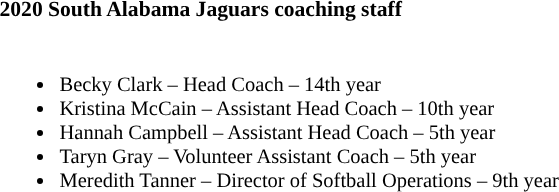<table class="toccolours" style="text-align: left; font-size:90%;">
<tr>
<th colspan="9">2020 South Alabama Jaguars coaching staff</th>
</tr>
<tr>
<td style="font-size: 95%;" valign="top"><br><ul><li>Becky Clark – Head Coach – 14th year</li><li>Kristina McCain – Assistant Head Coach – 10th year</li><li>Hannah Campbell – Assistant Head Coach – 5th year</li><li>Taryn Gray – Volunteer Assistant Coach – 5th year</li><li>Meredith Tanner – Director of Softball Operations – 9th year</li></ul></td>
</tr>
</table>
